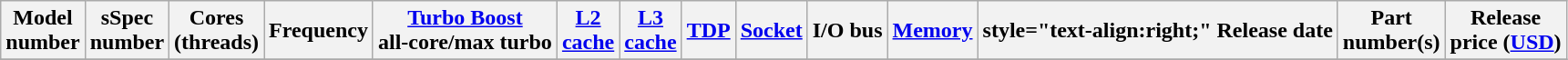<table class="wikitable sortable">
<tr>
<th>Model<br>number</th>
<th>sSpec<br>number</th>
<th>Cores<br>(threads)</th>
<th>Frequency</th>
<th><a href='#'>Turbo Boost</a><br>all-core/max turbo</th>
<th><a href='#'>L2<br>cache</a></th>
<th><a href='#'>L3<br>cache</a></th>
<th><a href='#'>TDP</a></th>
<th><a href='#'>Socket</a></th>
<th>I/O bus</th>
<th><a href='#'>Memory</a></th>
<th>style="text-align:right;"  Release date</th>
<th>Part<br>number(s)</th>
<th>Release<br>price (<a href='#'>USD</a>)<br></th>
</tr>
<tr>
</tr>
</table>
